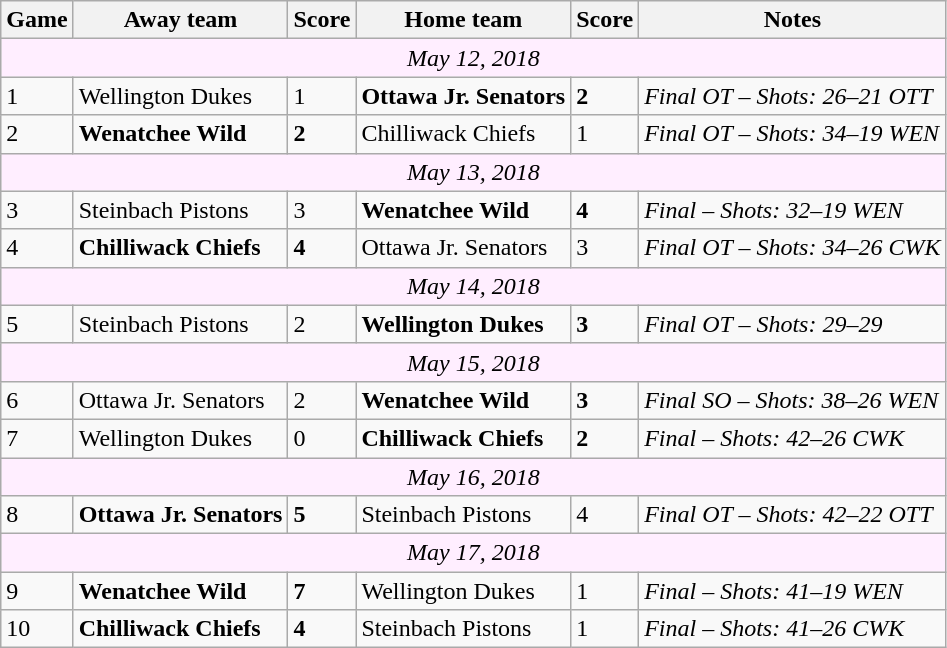<table class="wikitable">
<tr>
<th>Game</th>
<th>Away team</th>
<th>Score</th>
<th>Home team</th>
<th>Score</th>
<th>Notes</th>
</tr>
<tr style="text-align:center; background:#fef;">
<td colspan="11"><em>May 12, 2018</em></td>
</tr>
<tr>
<td>1</td>
<td>Wellington Dukes</td>
<td>1</td>
<td><strong>Ottawa Jr. Senators</strong></td>
<td><strong>2</strong></td>
<td><em>Final OT – Shots: 26–21 OTT</em></td>
</tr>
<tr>
<td>2</td>
<td><strong>Wenatchee Wild</strong></td>
<td><strong>2</strong></td>
<td>Chilliwack Chiefs</td>
<td>1</td>
<td><em>Final OT – Shots: 34–19 WEN</em></td>
</tr>
<tr style="text-align:center; background:#fef;">
<td colspan="11"><em>May 13, 2018</em></td>
</tr>
<tr>
<td>3</td>
<td>Steinbach Pistons</td>
<td>3</td>
<td><strong>Wenatchee Wild</strong></td>
<td><strong>4</strong></td>
<td><em>Final – Shots: 32–19 WEN</em></td>
</tr>
<tr>
<td>4</td>
<td><strong>Chilliwack Chiefs</strong></td>
<td><strong>4</strong></td>
<td>Ottawa Jr. Senators</td>
<td>3</td>
<td><em>Final OT – Shots: 34–26 CWK</em></td>
</tr>
<tr style="text-align:center; background:#fef;">
<td colspan="11"><em>May 14, 2018</em></td>
</tr>
<tr>
<td>5</td>
<td>Steinbach Pistons</td>
<td>2</td>
<td><strong>Wellington Dukes</strong></td>
<td><strong>3</strong></td>
<td><em>Final OT – Shots: 29–29</em></td>
</tr>
<tr style="text-align:center; background:#fef;">
<td colspan="11"><em>May 15, 2018</em></td>
</tr>
<tr>
<td>6</td>
<td>Ottawa Jr. Senators</td>
<td>2</td>
<td><strong>Wenatchee Wild</strong></td>
<td><strong>3</strong></td>
<td><em>Final SO – Shots: 38–26 WEN</em></td>
</tr>
<tr>
<td>7</td>
<td>Wellington Dukes</td>
<td>0</td>
<td><strong>Chilliwack Chiefs</strong></td>
<td><strong>2</strong></td>
<td><em>Final – Shots: 42–26 CWK</em></td>
</tr>
<tr style="text-align:center; background:#fef;">
<td colspan="11"><em>May 16, 2018</em></td>
</tr>
<tr>
<td>8</td>
<td><strong>Ottawa Jr. Senators</strong></td>
<td><strong>5</strong></td>
<td>Steinbach Pistons</td>
<td>4</td>
<td><em>Final OT – Shots: 42–22 OTT</em></td>
</tr>
<tr style="text-align:center; background:#fef;">
<td colspan="11"><em>May 17, 2018</em></td>
</tr>
<tr>
<td>9</td>
<td><strong>Wenatchee Wild</strong></td>
<td><strong>7</strong></td>
<td>Wellington Dukes</td>
<td>1</td>
<td><em>Final – Shots: 41–19 WEN</em></td>
</tr>
<tr>
<td>10</td>
<td><strong>Chilliwack Chiefs</strong></td>
<td><strong>4</strong></td>
<td>Steinbach Pistons</td>
<td>1</td>
<td><em>Final – Shots: 41–26 CWK</em></td>
</tr>
</table>
